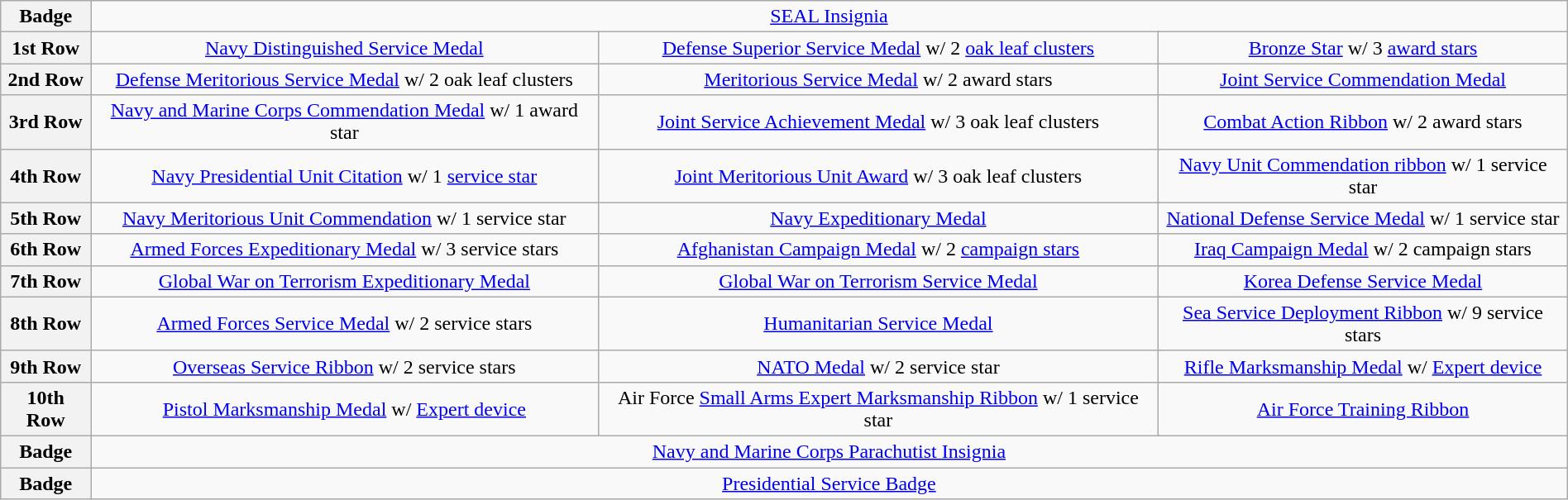<table class="wikitable" style="margin:1em auto; text-align:center;">
<tr>
<th>Badge</th>
<td colspan="6"><a href='#'>SEAL Insignia</a></td>
</tr>
<tr>
<th>1st Row</th>
<td colspan="2"><a href='#'>Navy Distinguished Service Medal</a></td>
<td colspan="2"><a href='#'>Defense Superior Service Medal</a> w/ 2 <a href='#'>oak leaf clusters</a></td>
<td colspan="2"><a href='#'>Bronze Star</a> w/ 3 <a href='#'>award stars</a></td>
</tr>
<tr>
<th>2nd Row</th>
<td colspan="2"><a href='#'>Defense Meritorious Service Medal</a> w/ 2 oak leaf clusters</td>
<td colspan="2"><a href='#'>Meritorious Service Medal</a> w/ 2 award stars</td>
<td colspan="2"><a href='#'>Joint Service Commendation Medal</a></td>
</tr>
<tr>
<th>3rd Row</th>
<td colspan="2"><a href='#'>Navy and Marine Corps Commendation Medal</a> w/ 1 award star</td>
<td colspan="2"><a href='#'>Joint Service Achievement Medal</a> w/ 3 oak leaf clusters</td>
<td colspan="2"><a href='#'>Combat Action Ribbon</a> w/ 2 award stars</td>
</tr>
<tr>
<th>4th Row</th>
<td colspan="2"><a href='#'>Navy Presidential Unit Citation</a> w/ 1 <a href='#'>service star</a></td>
<td colspan="2"><a href='#'>Joint Meritorious Unit Award</a> w/ 3 oak leaf clusters</td>
<td colspan="2"><a href='#'>Navy Unit Commendation ribbon</a> w/ 1 service star</td>
</tr>
<tr>
<th>5th Row</th>
<td colspan="2"><a href='#'>Navy Meritorious Unit Commendation</a> w/ 1 service star</td>
<td colspan="2"><a href='#'>Navy Expeditionary Medal</a></td>
<td colspan="2"><a href='#'>National Defense Service Medal</a> w/ 1 service star</td>
</tr>
<tr>
<th>6th Row</th>
<td colspan="2"><a href='#'>Armed Forces Expeditionary Medal</a> w/ 3 service stars</td>
<td colspan="2"><a href='#'>Afghanistan Campaign Medal</a> w/ 2 <a href='#'>campaign stars</a></td>
<td colspan="2"><a href='#'>Iraq Campaign Medal</a> w/ 2 campaign stars</td>
</tr>
<tr>
<th>7th Row</th>
<td colspan="2"><a href='#'>Global War on Terrorism Expeditionary Medal</a></td>
<td colspan="2"><a href='#'>Global War on Terrorism Service Medal</a></td>
<td colspan="2"><a href='#'>Korea Defense Service Medal</a></td>
</tr>
<tr>
<th>8th Row</th>
<td colspan="2"><a href='#'>Armed Forces Service Medal</a> w/ 2 service stars</td>
<td colspan="2"><a href='#'>Humanitarian Service Medal</a></td>
<td colspan="2"><a href='#'>Sea Service Deployment Ribbon</a> w/ 9 service stars</td>
</tr>
<tr>
<th>9th Row</th>
<td colspan="2"><a href='#'>Overseas Service Ribbon</a> w/ 2 service stars</td>
<td colspan="2"><a href='#'>NATO Medal</a> w/ 2 service star</td>
<td colspan="2"><a href='#'>Rifle Marksmanship Medal</a> w/ <a href='#'>Expert device</a></td>
</tr>
<tr>
<th>10th Row</th>
<td colspan="2"><a href='#'>Pistol Marksmanship Medal</a> w/ <a href='#'>Expert device</a></td>
<td colspan="2">Air Force <a href='#'>Small Arms Expert Marksmanship Ribbon</a> w/ 1 service star</td>
<td colspan="2"><a href='#'>Air Force Training Ribbon</a></td>
</tr>
<tr>
<th>Badge</th>
<td colspan="6"><a href='#'>Navy and Marine Corps Parachutist Insignia</a></td>
</tr>
<tr>
<th>Badge</th>
<td colspan="6"><a href='#'>Presidential Service Badge</a></td>
</tr>
</table>
